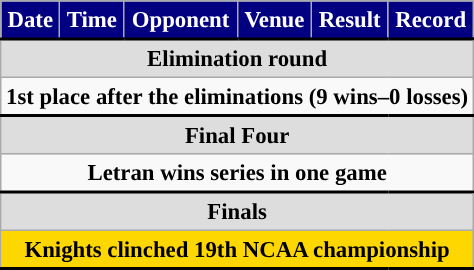<table class="wikitable" style="font-size:95%; align=center; valign=middle;">
<tr>
<th style="color: white; background-color: #020080; border-bottom: 2px solid #000000;">Date</th>
<th style="color: white; background-color: #020080; border-bottom: 2px solid #000000;">Time</th>
<th style="color: white; background-color: #020080; border-bottom: 2px solid #000000;">Opponent</th>
<th style="color: white; background-color: #020080; border-bottom: 2px solid #000000;">Venue</th>
<th style="color: white; background-color: #020080; border-bottom: 2px solid #000000;">Result</th>
<th style="color: white; background-color: #020080; border-bottom: 2px solid #000000;">Record</th>
</tr>
<tr style="background:#dddddd; border-bottom: 1px solid #000000; text-align:center;">
<td colspan="7"><strong>Elimination round</strong><br>







</td>
</tr>
<tr style="border-bottom: 2px solid #000000; text-align:center;">
<td colspan="7"><strong>1st place after the eliminations (9 wins–0 losses)</strong></td>
</tr>
<tr style="background:#dddddd; border-bottom: 1px solid #000000; text-align:center;">
<td colspan="7"><strong>Final Four</strong><br></td>
</tr>
<tr style="border-bottom: 2px solid #000000; text-align:center;">
<td colspan="7"><strong>Letran wins series in one game</strong></td>
</tr>
<tr style="background:#dddddd; border-bottom: 1px solid #000000; text-align:center;">
<td colspan="7"><strong>Finals</strong><br>
</td>
</tr>
<tr style="border-bottom: 2px solid #000000; text-align:center; background-color: #FFD700;">
<td colspan="7"><strong>Knights clinched 19th NCAA championship</strong></td>
</tr>
</table>
